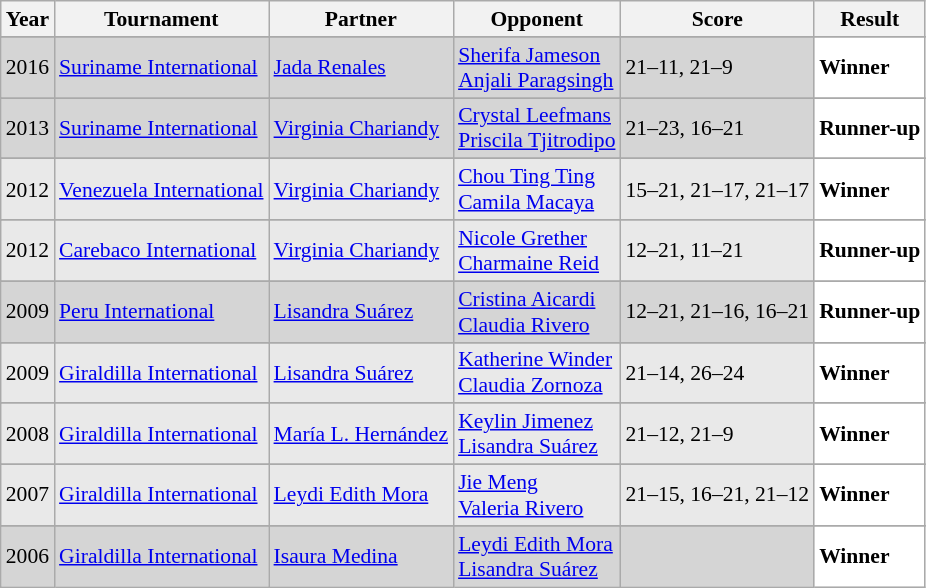<table class="sortable wikitable" style="font-size: 90%;">
<tr>
<th>Year</th>
<th>Tournament</th>
<th>Partner</th>
<th>Opponent</th>
<th>Score</th>
<th>Result</th>
</tr>
<tr>
</tr>
<tr style="background:#D5D5D5">
<td align="center">2016</td>
<td align="left"><a href='#'>Suriname International</a></td>
<td align="left"> <a href='#'>Jada Renales</a></td>
<td align="left"> <a href='#'>Sherifa Jameson</a><br> <a href='#'>Anjali Paragsingh</a></td>
<td align="left">21–11, 21–9</td>
<td style="text-align:left; background:white"> <strong>Winner</strong></td>
</tr>
<tr>
</tr>
<tr style="background:#D5D5D5">
<td align="center">2013</td>
<td align="left"><a href='#'>Suriname International</a></td>
<td align="left"> <a href='#'>Virginia Chariandy</a></td>
<td align="left"> <a href='#'>Crystal Leefmans</a><br> <a href='#'>Priscila Tjitrodipo</a></td>
<td align="left">21–23, 16–21</td>
<td style="text-align:left; background:white"> <strong>Runner-up</strong></td>
</tr>
<tr>
</tr>
<tr style="background:#E9E9E9">
<td align="center">2012</td>
<td align="left"><a href='#'>Venezuela International</a></td>
<td align="left"> <a href='#'>Virginia Chariandy</a></td>
<td align="left"> <a href='#'>Chou Ting Ting</a><br> <a href='#'>Camila Macaya</a></td>
<td align="left">15–21, 21–17, 21–17</td>
<td style="text-align:left; background:white"> <strong>Winner</strong></td>
</tr>
<tr>
</tr>
<tr style="background:#E9E9E9">
<td align="center">2012</td>
<td align="left"><a href='#'>Carebaco International</a></td>
<td align="left"> <a href='#'>Virginia Chariandy</a></td>
<td align="left"> <a href='#'>Nicole Grether</a><br> <a href='#'>Charmaine Reid</a></td>
<td align="left">12–21, 11–21</td>
<td style="text-align:left; background:white"> <strong>Runner-up</strong></td>
</tr>
<tr>
</tr>
<tr style="background:#D5D5D5">
<td align="center">2009</td>
<td align="left"><a href='#'>Peru International</a></td>
<td align="left"> <a href='#'>Lisandra Suárez</a></td>
<td align="left"> <a href='#'>Cristina Aicardi</a><br> <a href='#'>Claudia Rivero</a></td>
<td align="left">12–21, 21–16, 16–21</td>
<td style="text-align:left; background:white"> <strong>Runner-up</strong></td>
</tr>
<tr>
</tr>
<tr style="background:#E9E9E9">
<td align="center">2009</td>
<td align="left"><a href='#'>Giraldilla International</a></td>
<td align="left"> <a href='#'>Lisandra Suárez</a></td>
<td align="left"> <a href='#'>Katherine Winder</a><br> <a href='#'>Claudia Zornoza</a></td>
<td align="left">21–14, 26–24</td>
<td style="text-align:left; background:white"> <strong>Winner</strong></td>
</tr>
<tr>
</tr>
<tr style="background:#E9E9E9">
<td align="center">2008</td>
<td align="left"><a href='#'>Giraldilla International</a></td>
<td align="left"> <a href='#'>María L. Hernández</a></td>
<td align="left"> <a href='#'>Keylin Jimenez</a><br> <a href='#'>Lisandra Suárez</a></td>
<td align="left">21–12, 21–9</td>
<td style="text-align:left; background:white"> <strong>Winner</strong></td>
</tr>
<tr>
</tr>
<tr style="background:#E9E9E9">
<td align="center">2007</td>
<td align="left"><a href='#'>Giraldilla International</a></td>
<td align="left"> <a href='#'>Leydi Edith Mora</a></td>
<td align="left"> <a href='#'>Jie Meng</a><br> <a href='#'>Valeria Rivero</a></td>
<td align="left">21–15, 16–21, 21–12</td>
<td style="text-align:left; background:white"> <strong>Winner</strong></td>
</tr>
<tr>
</tr>
<tr style="background:#D5D5D5">
<td align="center">2006</td>
<td align="left"><a href='#'>Giraldilla International</a></td>
<td align="left"> <a href='#'>Isaura Medina</a></td>
<td align="left"> <a href='#'>Leydi Edith Mora</a><br> <a href='#'>Lisandra Suárez</a></td>
<td align="left"></td>
<td style="text-align:left; background:white"> <strong>Winner</strong></td>
</tr>
</table>
